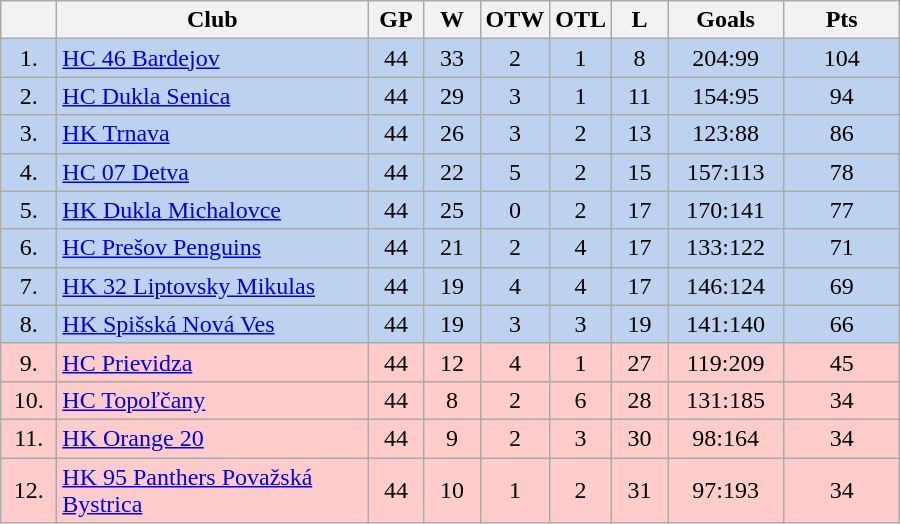<table class="wikitable">
<tr>
<th width="30"></th>
<th width="200">Club</th>
<th width="30">GP</th>
<th width="30">W</th>
<th width="30">OTW</th>
<th width="30">OTL</th>
<th width="30">L</th>
<th width="70">Goals</th>
<th width="70">Pts</th>
</tr>
<tr bgcolor="#BCD2EE" align="center">
<td>1.</td>
<td align="left"><a href='#'>HC 46 Bardejov</a></td>
<td>44</td>
<td>33</td>
<td>2</td>
<td>1</td>
<td>8</td>
<td>204:99</td>
<td>104</td>
</tr>
<tr bgcolor="#BCD2EE" align="center">
<td>2.</td>
<td align="left"><a href='#'>HC Dukla Senica</a></td>
<td>44</td>
<td>29</td>
<td>3</td>
<td>1</td>
<td>11</td>
<td>154:95</td>
<td>94</td>
</tr>
<tr bgcolor="#BCD2EE" align="center">
<td>3.</td>
<td align="left"><a href='#'>HK Trnava</a></td>
<td>44</td>
<td>26</td>
<td>3</td>
<td>2</td>
<td>13</td>
<td>123:88</td>
<td>86</td>
</tr>
<tr bgcolor="#BCD2EE" align="center">
<td>4.</td>
<td align="left"><a href='#'>HC 07 Detva</a></td>
<td>44</td>
<td>22</td>
<td>5</td>
<td>2</td>
<td>15</td>
<td>157:113</td>
<td>78</td>
</tr>
<tr bgcolor="#BCD2EE" align="center">
<td>5.</td>
<td align="left"><a href='#'>HK Dukla Michalovce</a></td>
<td>44</td>
<td>25</td>
<td>0</td>
<td>2</td>
<td>17</td>
<td>170:141</td>
<td>77</td>
</tr>
<tr bgcolor="#BCD2EE" align="center">
<td>6.</td>
<td align="left"><a href='#'>HC Prešov Penguins</a></td>
<td>44</td>
<td>21</td>
<td>2</td>
<td>4</td>
<td>17</td>
<td>133:122</td>
<td>71</td>
</tr>
<tr bgcolor="#BCD2EE" align="center">
<td>7.</td>
<td align="left"><a href='#'>HK 32 Liptovsky Mikulas</a></td>
<td>44</td>
<td>19</td>
<td>4</td>
<td>4</td>
<td>17</td>
<td>146:124</td>
<td>69</td>
</tr>
<tr bgcolor="#BCD2EE" align="center">
<td>8.</td>
<td align="left"><a href='#'>HK Spišská Nová Ves</a></td>
<td>44</td>
<td>19</td>
<td>3</td>
<td>3</td>
<td>19</td>
<td>141:140</td>
<td>66</td>
</tr>
<tr bgcolor="#FFCCCC" align="center">
<td>9.</td>
<td align="left"><a href='#'>HC Prievidza</a></td>
<td>44</td>
<td>12</td>
<td>4</td>
<td>1</td>
<td>27</td>
<td>119:209</td>
<td>45</td>
</tr>
<tr bgcolor="#FFCCCC" align="center">
<td>10.</td>
<td align="left"><a href='#'>HC Topoľčany</a></td>
<td>44</td>
<td>8</td>
<td>2</td>
<td>6</td>
<td>28</td>
<td>131:185</td>
<td>34</td>
</tr>
<tr bgcolor="#FFCCCC" align="center">
<td>11.</td>
<td align="left"><a href='#'>HK Orange 20</a></td>
<td>44</td>
<td>9</td>
<td>2</td>
<td>3</td>
<td>30</td>
<td>98:164</td>
<td>34</td>
</tr>
<tr bgcolor="#FFCCCC" align="center">
<td>12.</td>
<td align="left"><a href='#'>HK 95 Panthers Považská Bystrica</a></td>
<td>44</td>
<td>10</td>
<td>1</td>
<td>2</td>
<td>31</td>
<td>97:193</td>
<td>34</td>
</tr>
</table>
